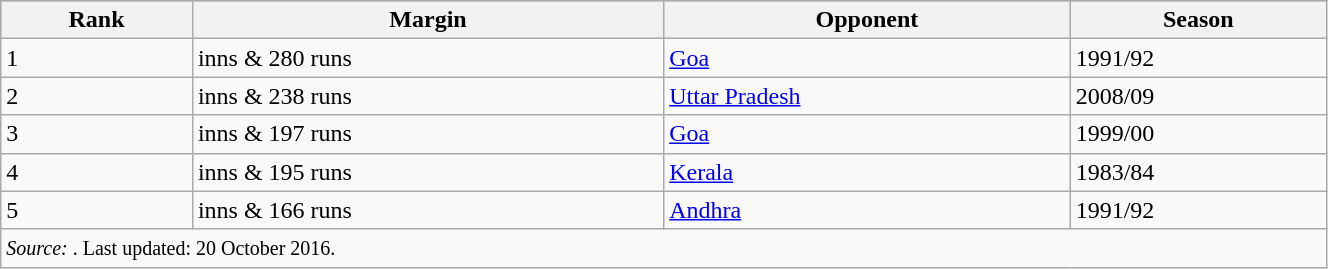<table class="wikitable" width=70%>
<tr bgcolor=#87cef>
<th>Rank</th>
<th>Margin</th>
<th>Opponent</th>
<th>Season</th>
</tr>
<tr>
<td>1</td>
<td>inns & 280 runs</td>
<td><a href='#'>Goa</a></td>
<td>1991/92</td>
</tr>
<tr>
<td>2</td>
<td>inns & 238 runs</td>
<td><a href='#'>Uttar Pradesh</a></td>
<td>2008/09</td>
</tr>
<tr>
<td>3</td>
<td>inns & 197 runs</td>
<td><a href='#'>Goa</a></td>
<td>1999/00</td>
</tr>
<tr>
<td>4</td>
<td>inns & 195 runs</td>
<td><a href='#'>Kerala</a></td>
<td>1983/84</td>
</tr>
<tr>
<td>5</td>
<td>inns & 166 runs</td>
<td><a href='#'>Andhra</a></td>
<td>1991/92</td>
</tr>
<tr>
<td colspan=4><small><em>Source: </em>. Last updated: 20 October 2016.</small></td>
</tr>
</table>
